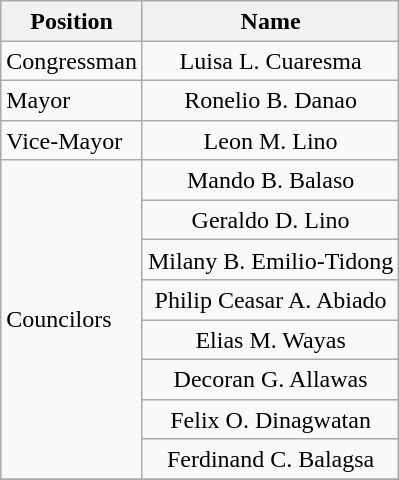<table class="wikitable" style="line-height:1.20em; font-size:100%;">
<tr>
<th>Position</th>
<th>Name</th>
</tr>
<tr>
<td>Congressman</td>
<td style="text-align:center;">Luisa L. Cuaresma</td>
</tr>
<tr>
<td>Mayor</td>
<td style="text-align:center;">Ronelio B. Danao</td>
</tr>
<tr>
<td>Vice-Mayor</td>
<td style="text-align:center;">Leon M. Lino</td>
</tr>
<tr>
<td rowspan="8">Councilors</td>
<td style="text-align:center;">Mando B. Balaso</td>
</tr>
<tr>
<td style="text-align:center;">Geraldo D. Lino</td>
</tr>
<tr>
<td style="text-align:center;">Milany B. Emilio-Tidong</td>
</tr>
<tr>
<td style="text-align:center;">Philip Ceasar A. Abiado</td>
</tr>
<tr>
<td style="text-align:center;">Elias M. Wayas</td>
</tr>
<tr>
<td style="text-align:center;">Decoran G. Allawas</td>
</tr>
<tr>
<td style="text-align:center;">Felix O. Dinagwatan</td>
</tr>
<tr>
<td style="text-align:center;">Ferdinand C. Balagsa</td>
</tr>
<tr>
</tr>
</table>
